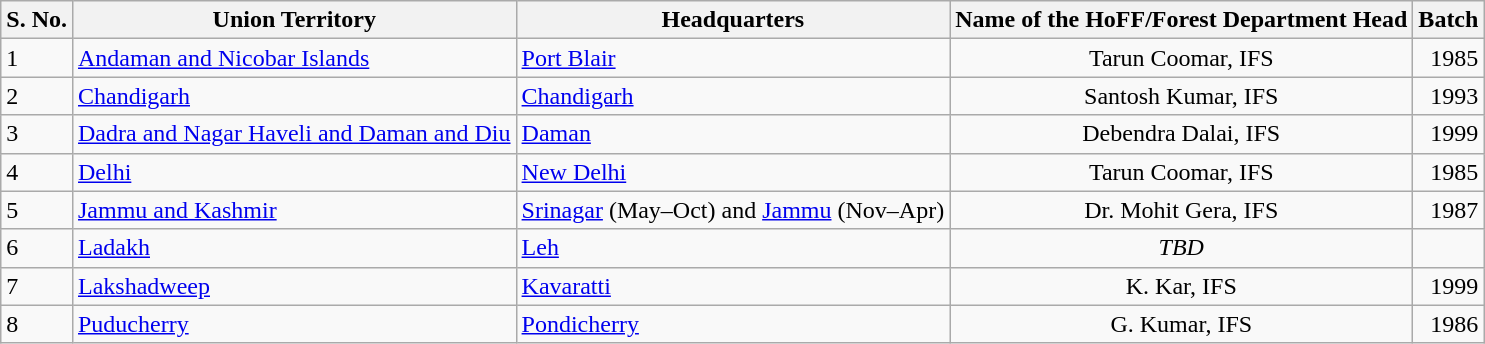<table class="wikitable sortable">
<tr>
<th style="padding-center:15px;">S. No.</th>
<th style="padding-center:15px;">Union Territory</th>
<th style="padding-center:15px;">Headquarters</th>
<th style="padding-center:15px;">Name of the HoFF/Forest Department Head</th>
<th style="padding-center:15px;">Batch</th>
</tr>
<tr>
<td>1</td>
<td><a href='#'>Andaman and Nicobar Islands</a></td>
<td><a href='#'>Port Blair</a></td>
<td align=center>Tarun Coomar, IFS</td>
<td align=right>1985</td>
</tr>
<tr>
<td>2</td>
<td><a href='#'>Chandigarh</a></td>
<td><a href='#'>Chandigarh</a></td>
<td align=center>Santosh Kumar, IFS</td>
<td align=right>1993</td>
</tr>
<tr>
<td>3</td>
<td><a href='#'>Dadra and Nagar Haveli and Daman and Diu</a></td>
<td><a href='#'>Daman</a></td>
<td align=center>Debendra Dalai, IFS</td>
<td align=right>1999</td>
</tr>
<tr>
<td>4</td>
<td><a href='#'>Delhi</a></td>
<td><a href='#'>New Delhi</a></td>
<td align=center>Tarun Coomar, IFS </td>
<td align=right>1985</td>
</tr>
<tr>
<td>5</td>
<td><a href='#'>Jammu and Kashmir</a></td>
<td><a href='#'>Srinagar</a> (May–Oct) and <a href='#'>Jammu</a> (Nov–Apr)</td>
<td align=center>Dr. Mohit Gera, IFS</td>
<td align=right>1987</td>
</tr>
<tr>
<td>6</td>
<td><a href='#'>Ladakh</a></td>
<td><a href='#'>Leh</a></td>
<td align=center><em>TBD</em></td>
<td align=right></td>
</tr>
<tr>
<td>7</td>
<td><a href='#'>Lakshadweep</a></td>
<td><a href='#'>Kavaratti</a></td>
<td align=center>K. Kar, IFS</td>
<td align=right>1999</td>
</tr>
<tr>
<td>8</td>
<td><a href='#'>Puducherry</a></td>
<td><a href='#'>Pondicherry</a></td>
<td align=center>G. Kumar, IFS</td>
<td align=right>1986</td>
</tr>
</table>
